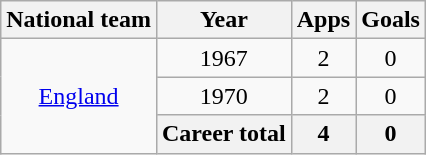<table class="wikitable" style="text-align:center">
<tr>
<th>National team</th>
<th>Year</th>
<th>Apps</th>
<th>Goals</th>
</tr>
<tr>
<td rowspan="3"><a href='#'>England</a></td>
<td>1967</td>
<td>2</td>
<td>0</td>
</tr>
<tr>
<td>1970</td>
<td>2</td>
<td>0</td>
</tr>
<tr>
<th>Career total</th>
<th>4</th>
<th>0</th>
</tr>
</table>
